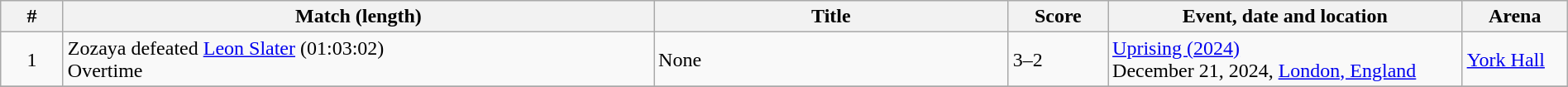<table class="wikitable" style="width:100%">
<tr>
<th width="1%">#</th>
<th width="10%">Match (length)</th>
<th width="6%">Title</th>
<th width="1%">Score</th>
<th width="6%">Event, date and location</th>
<th width="1%">Arena</th>
</tr>
<tr>
<td align=center>1</td>
<td>Zozaya defeated <a href='#'>Leon Slater</a> (01:03:02)<br>Overtime</td>
<td>None</td>
<td>3–2</td>
<td><a href='#'>Uprising (2024)</a><br>December 21, 2024, <a href='#'>London, England</a></td>
<td><a href='#'>York Hall</a></td>
</tr>
<tr>
</tr>
</table>
